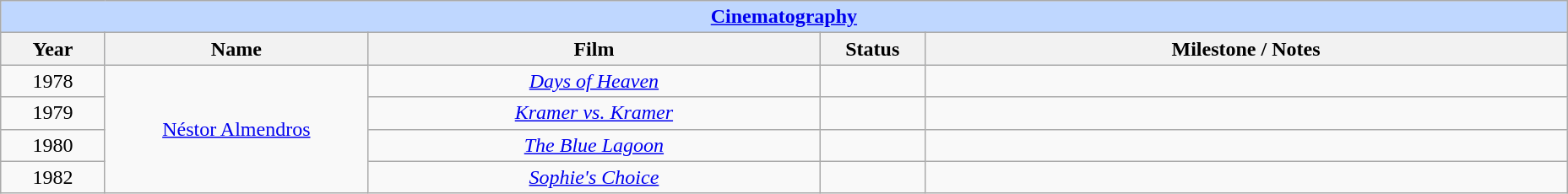<table class="wikitable" style="text-align: center">
<tr ---- bgcolor="#bfd7ff">
<td colspan=5 align=center><strong><a href='#'>Cinematography</a></strong></td>
</tr>
<tr ---- bgcolor="#ebf5ff">
<th width="75">Year</th>
<th width="200">Name</th>
<th width="350">Film</th>
<th width="75">Status</th>
<th width="500">Milestone / Notes</th>
</tr>
<tr>
<td style="text-align: center">1978</td>
<td rowspan="4"><a href='#'>Néstor Almendros</a></td>
<td><em><a href='#'>Days of Heaven</a></em></td>
<td></td>
<td></td>
</tr>
<tr>
<td style="text-align: center">1979</td>
<td><em><a href='#'>Kramer vs. Kramer</a></em></td>
<td></td>
<td></td>
</tr>
<tr>
<td style="text-align: center">1980</td>
<td><em><a href='#'>The Blue Lagoon</a></em></td>
<td></td>
<td></td>
</tr>
<tr>
<td style="text-align: center">1982</td>
<td><em><a href='#'>Sophie's Choice</a></em></td>
<td></td>
<td></td>
</tr>
</table>
